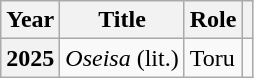<table class="wikitable plainrowheaders">
<tr>
<th scope="col">Year</th>
<th scope="col">Title</th>
<th scope="col">Role</th>
<th scope="col" class="unsortable"></th>
</tr>
<tr>
<th scope="row">2025</th>
<td><em>Oseisa</em> (lit.)</td>
<td>Toru</td>
<td style="text-align:center"></td>
</tr>
</table>
